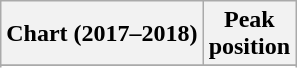<table class="wikitable sortable plainrowheaders">
<tr>
<th>Chart (2017–2018)</th>
<th>Peak<br>position</th>
</tr>
<tr>
</tr>
<tr>
</tr>
<tr>
</tr>
<tr>
</tr>
<tr>
</tr>
</table>
